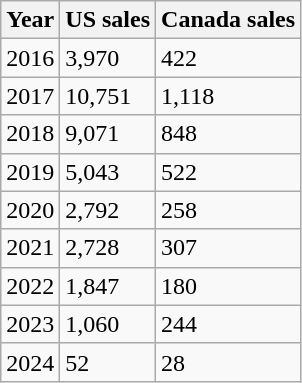<table class="wikitable">
<tr>
<th>Year</th>
<th>US sales</th>
<th>Canada sales</th>
</tr>
<tr>
<td>2016</td>
<td>3,970</td>
<td>422</td>
</tr>
<tr>
<td>2017</td>
<td>10,751</td>
<td>1,118</td>
</tr>
<tr>
<td>2018</td>
<td>9,071</td>
<td>848</td>
</tr>
<tr>
<td>2019</td>
<td>5,043</td>
<td>522</td>
</tr>
<tr>
<td>2020</td>
<td>2,792</td>
<td>258</td>
</tr>
<tr>
<td>2021</td>
<td>2,728</td>
<td>307</td>
</tr>
<tr>
<td>2022</td>
<td>1,847</td>
<td>180</td>
</tr>
<tr>
<td>2023</td>
<td>1,060</td>
<td>244</td>
</tr>
<tr>
<td>2024</td>
<td>52</td>
<td>28</td>
</tr>
</table>
